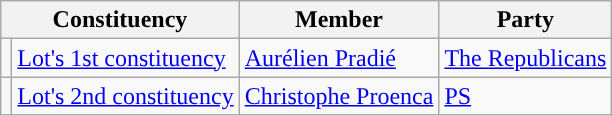<table class="wikitable">
<tr>
<th colspan="2">Constituency</th>
<th>Member</th>
<th>Party</th>
</tr>
<tr>
<td style="background-color: "></td>
<td><a href='#'>Lot's 1st constituency</a></td>
<td><a href='#'>Aurélien Pradié</a></td>
<td><a href='#'>The Republicans</a></td>
</tr>
<tr>
<td style="background-color: "></td>
<td><a href='#'>Lot's 2nd constituency</a></td>
<td><a href='#'>Christophe Proenca</a></td>
<td><a href='#'>PS</a></td>
</tr>
</table>
